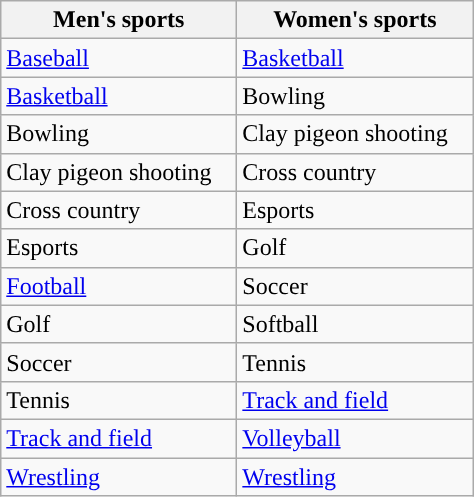<table class="wikitable"; style= "text-align: ">
<tr>
<th width=150px>Men's sports</th>
<th width=150px>Women's sports</th>
</tr>
<tr>
<td><a href='#'>Baseball</a></td>
<td><a href='#'>Basketball</a></td>
</tr>
<tr>
<td><a href='#'>Basketball</a></td>
<td>Bowling</td>
</tr>
<tr>
<td>Bowling</td>
<td>Clay pigeon shooting</td>
</tr>
<tr>
<td>Clay pigeon shooting</td>
<td>Cross country</td>
</tr>
<tr>
<td>Cross country</td>
<td>Esports</td>
</tr>
<tr>
<td>Esports</td>
<td>Golf</td>
</tr>
<tr>
<td><a href='#'>Football</a></td>
<td>Soccer</td>
</tr>
<tr>
<td>Golf</td>
<td>Softball</td>
</tr>
<tr>
<td>Soccer</td>
<td>Tennis</td>
</tr>
<tr>
<td>Tennis</td>
<td><a href='#'>Track and field</a></td>
</tr>
<tr>
<td><a href='#'>Track and field</a></td>
<td><a href='#'>Volleyball</a></td>
</tr>
<tr>
<td><a href='#'>Wrestling</a></td>
<td><a href='#'>Wrestling</a></td>
</tr>
</table>
